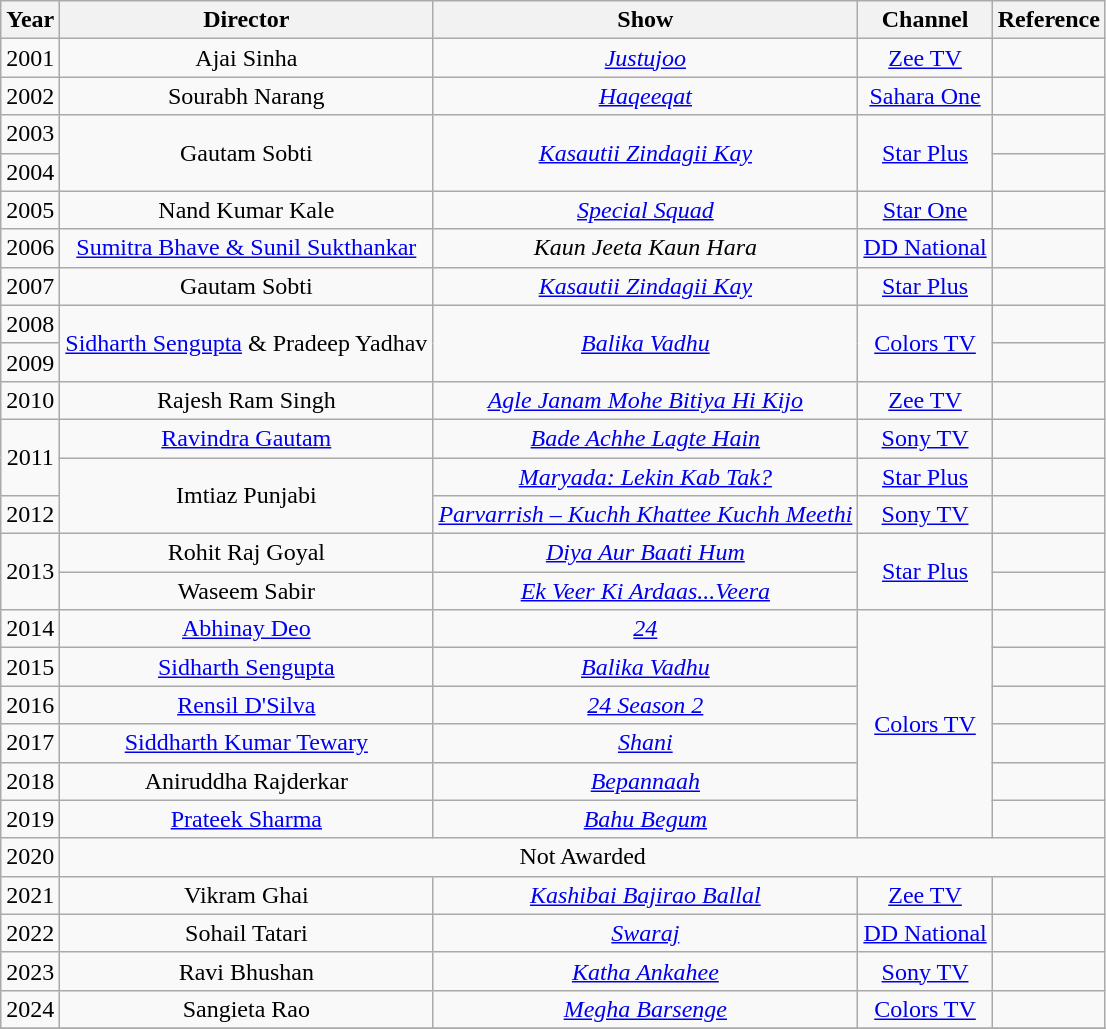<table class="wikitable sortable" style="text-align:center;">
<tr>
<th>Year</th>
<th>Director</th>
<th>Show</th>
<th>Channel</th>
<th>Reference</th>
</tr>
<tr>
<td>2001</td>
<td>Ajai Sinha</td>
<td><em><a href='#'>Justujoo</a></em></td>
<td><a href='#'>Zee TV</a></td>
<td></td>
</tr>
<tr>
<td>2002</td>
<td>Sourabh Narang</td>
<td><em><a href='#'>Haqeeqat</a></em></td>
<td><a href='#'>Sahara One</a></td>
<td></td>
</tr>
<tr>
<td>2003</td>
<td rowspan="2">Gautam Sobti</td>
<td rowspan="2"><em><a href='#'>Kasautii Zindagii Kay</a></em></td>
<td rowspan="2"><a href='#'>Star Plus</a></td>
<td></td>
</tr>
<tr>
<td>2004</td>
<td></td>
</tr>
<tr>
<td>2005</td>
<td>Nand Kumar Kale</td>
<td><em><a href='#'>Special Squad</a></em></td>
<td><a href='#'>Star One</a></td>
<td></td>
</tr>
<tr>
<td>2006</td>
<td><a href='#'>Sumitra Bhave & Sunil Sukthankar</a></td>
<td><em>Kaun Jeeta Kaun Hara</em></td>
<td><a href='#'>DD National</a></td>
<td></td>
</tr>
<tr>
<td>2007</td>
<td rowspan="1">Gautam Sobti</td>
<td rowspan="1"><em><a href='#'>Kasautii Zindagii Kay</a></em></td>
<td rowspan="1"><a href='#'>Star Plus</a></td>
<td></td>
</tr>
<tr>
<td>2008</td>
<td rowspan = 2><a href='#'>Sidharth Sengupta</a> & Pradeep Yadhav</td>
<td rowspan = 2><em><a href='#'>Balika Vadhu</a></em></td>
<td rowspan = 2><a href='#'>Colors TV</a></td>
<td></td>
</tr>
<tr>
<td>2009</td>
<td></td>
</tr>
<tr>
<td>2010</td>
<td>Rajesh Ram Singh</td>
<td><em><a href='#'>Agle Janam Mohe Bitiya Hi Kijo</a></em></td>
<td><a href='#'>Zee TV</a></td>
<td></td>
</tr>
<tr>
<td rowspan="2">2011</td>
<td><a href='#'>Ravindra Gautam</a></td>
<td><em><a href='#'>Bade Achhe Lagte Hain</a></em></td>
<td><a href='#'>Sony TV</a></td>
<td></td>
</tr>
<tr>
<td rowspan=2>Imtiaz Punjabi</td>
<td><em><a href='#'>Maryada: Lekin Kab Tak?</a></em></td>
<td><a href='#'>Star Plus</a></td>
<td></td>
</tr>
<tr>
<td>2012</td>
<td><em><a href='#'>Parvarrish – Kuchh Khattee Kuchh Meethi</a></em></td>
<td><a href='#'>Sony TV</a></td>
<td></td>
</tr>
<tr>
<td rowspan="2">2013</td>
<td>Rohit Raj Goyal</td>
<td><em><a href='#'>Diya Aur Baati Hum</a></em></td>
<td rowspan=2><a href='#'>Star Plus</a></td>
<td></td>
</tr>
<tr>
<td>Waseem Sabir</td>
<td><em><a href='#'>Ek Veer Ki Ardaas...Veera</a></em></td>
<td></td>
</tr>
<tr>
<td>2014</td>
<td><a href='#'>Abhinay Deo</a></td>
<td><em><a href='#'>24</a></em></td>
<td rowspan=6><a href='#'>Colors TV</a></td>
<td></td>
</tr>
<tr>
<td>2015</td>
<td><a href='#'>Sidharth Sengupta</a></td>
<td><em><a href='#'>Balika Vadhu</a></em></td>
<td></td>
</tr>
<tr>
<td>2016</td>
<td><a href='#'>Rensil D'Silva</a></td>
<td><em><a href='#'>24 Season 2</a></em></td>
<td></td>
</tr>
<tr>
<td>2017</td>
<td><a href='#'>Siddharth Kumar Tewary</a></td>
<td><em><a href='#'>Shani</a></em></td>
<td></td>
</tr>
<tr>
<td>2018</td>
<td>Aniruddha Rajderkar</td>
<td><em><a href='#'>Bepannaah</a></em></td>
<td></td>
</tr>
<tr>
<td>2019</td>
<td><a href='#'>Prateek Sharma</a></td>
<td><em><a href='#'>Bahu Begum</a></em></td>
<td></td>
</tr>
<tr>
<td>2020</td>
<td colspan=4>Not Awarded</td>
</tr>
<tr>
<td>2021</td>
<td>Vikram Ghai</td>
<td><em><a href='#'>Kashibai Bajirao Ballal</a></em></td>
<td><a href='#'>Zee TV</a></td>
<td></td>
</tr>
<tr>
<td>2022</td>
<td>Sohail Tatari</td>
<td><em><a href='#'>Swaraj</a></em></td>
<td><a href='#'>DD National</a></td>
<td></td>
</tr>
<tr>
<td>2023</td>
<td>Ravi Bhushan</td>
<td><em><a href='#'>Katha Ankahee</a></em></td>
<td><a href='#'>Sony TV</a></td>
<td></td>
</tr>
<tr>
<td>2024</td>
<td>Sangieta Rao</td>
<td><em><a href='#'>Megha Barsenge</a></em></td>
<td><a href='#'>Colors TV</a></td>
<td></td>
</tr>
<tr>
</tr>
</table>
